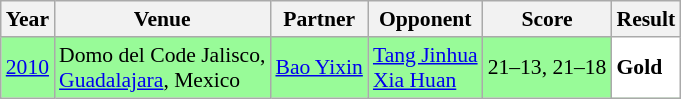<table class="sortable wikitable" style="font-size: 90%;">
<tr>
<th>Year</th>
<th>Venue</th>
<th>Partner</th>
<th>Opponent</th>
<th>Score</th>
<th>Result</th>
</tr>
<tr style="background:#98FB98">
<td align="center"><a href='#'>2010</a></td>
<td align="left">Domo del Code Jalisco,<br><a href='#'>Guadalajara</a>, Mexico</td>
<td align="left"> <a href='#'>Bao Yixin</a></td>
<td align="left"> <a href='#'>Tang Jinhua</a><br> <a href='#'>Xia Huan</a></td>
<td align="left">21–13, 21–18</td>
<td style="text-align:left; background:white"> <strong>Gold</strong></td>
</tr>
</table>
